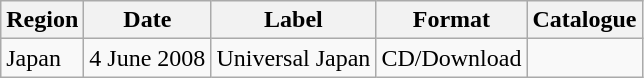<table class="wikitable">
<tr>
<th>Region</th>
<th>Date</th>
<th>Label</th>
<th>Format</th>
<th>Catalogue</th>
</tr>
<tr>
<td>Japan</td>
<td>4 June 2008</td>
<td>Universal Japan</td>
<td>CD/Download</td>
<td></td>
</tr>
</table>
